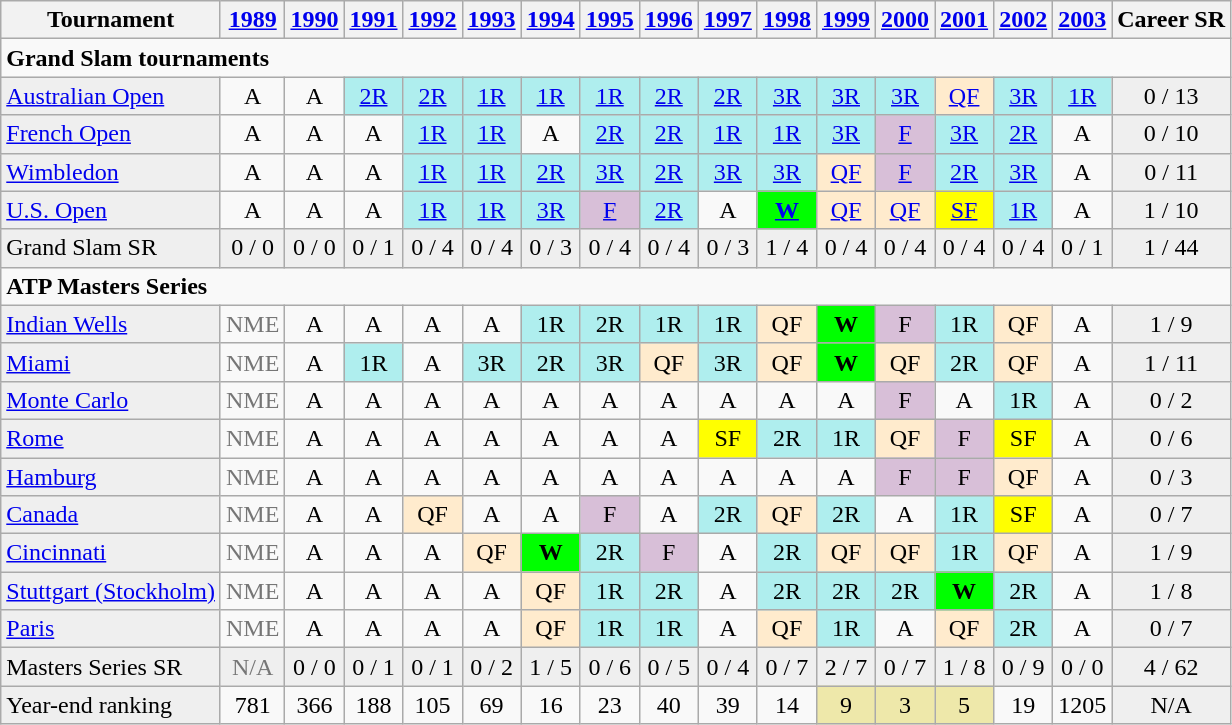<table class="wikitable">
<tr>
<th>Tournament</th>
<th><a href='#'>1989</a></th>
<th><a href='#'>1990</a></th>
<th><a href='#'>1991</a></th>
<th><a href='#'>1992</a></th>
<th><a href='#'>1993</a></th>
<th><a href='#'>1994</a></th>
<th><a href='#'>1995</a></th>
<th><a href='#'>1996</a></th>
<th><a href='#'>1997</a></th>
<th><a href='#'>1998</a></th>
<th><a href='#'>1999</a></th>
<th><a href='#'>2000</a></th>
<th><a href='#'>2001</a></th>
<th><a href='#'>2002</a></th>
<th><a href='#'>2003</a></th>
<th>Career SR</th>
</tr>
<tr>
<td colspan="17"><strong>Grand Slam tournaments</strong></td>
</tr>
<tr>
<td bgcolor="#efefef"><a href='#'>Australian Open</a></td>
<td align="center">A</td>
<td align="center">A</td>
<td align="center" style="background:#afeeee;"><a href='#'>2R</a></td>
<td align="center" style="background:#afeeee;"><a href='#'>2R</a></td>
<td align="center" style="background:#afeeee;"><a href='#'>1R</a></td>
<td align="center" style="background:#afeeee;"><a href='#'>1R</a></td>
<td align="center" style="background:#afeeee;"><a href='#'>1R</a></td>
<td align="center" style="background:#afeeee;"><a href='#'>2R</a></td>
<td align="center" style="background:#afeeee;"><a href='#'>2R</a></td>
<td align="center" style="background:#afeeee;"><a href='#'>3R</a></td>
<td align="center" style="background:#afeeee;"><a href='#'>3R</a></td>
<td align="center" style="background:#afeeee;"><a href='#'>3R</a></td>
<td align="center" style="background:#ffebcd;"><a href='#'>QF</a></td>
<td align="center" style="background:#afeeee;"><a href='#'>3R</a></td>
<td align="center" style="background:#afeeee;"><a href='#'>1R</a></td>
<td align="center" style="background:#EFEFEF;">0 / 13</td>
</tr>
<tr>
<td bgcolor="#efefef"><a href='#'>French Open</a></td>
<td align="center">A</td>
<td align="center">A</td>
<td align="center">A</td>
<td align="center" style="background:#afeeee;"><a href='#'>1R</a></td>
<td align="center" style="background:#afeeee;"><a href='#'>1R</a></td>
<td align="center">A</td>
<td align="center" style="background:#afeeee;"><a href='#'>2R</a></td>
<td align="center" style="background:#afeeee;"><a href='#'>2R</a></td>
<td align="center" style="background:#afeeee;"><a href='#'>1R</a></td>
<td align="center" style="background:#afeeee;"><a href='#'>1R</a></td>
<td align="center" style="background:#afeeee;"><a href='#'>3R</a></td>
<td align="center" style="background:#D8BFD8;"><a href='#'>F</a></td>
<td align="center" style="background:#afeeee;"><a href='#'>3R</a></td>
<td align="center" style="background:#afeeee;"><a href='#'>2R</a></td>
<td align="center">A</td>
<td align="center" style="background:#EFEFEF;">0 / 10</td>
</tr>
<tr>
<td bgcolor="#efefef"><a href='#'>Wimbledon</a></td>
<td align="center">A</td>
<td align="center">A</td>
<td align="center">A</td>
<td align="center" style="background:#afeeee;"><a href='#'>1R</a></td>
<td align="center" style="background:#afeeee;"><a href='#'>1R</a></td>
<td align="center" style="background:#afeeee;"><a href='#'>2R</a></td>
<td align="center" style="background:#afeeee;"><a href='#'>3R</a></td>
<td align="center" style="background:#afeeee;"><a href='#'>2R</a></td>
<td align="center" style="background:#afeeee;"><a href='#'>3R</a></td>
<td align="center" style="background:#afeeee;"><a href='#'>3R</a></td>
<td align="center" style="background:#ffebcd;"><a href='#'>QF</a></td>
<td align="center" style="background:#D8BFD8;"><a href='#'>F</a></td>
<td align="center" style="background:#afeeee;"><a href='#'>2R</a></td>
<td align="center" style="background:#afeeee;"><a href='#'>3R</a></td>
<td align="center">A</td>
<td align="center" style="background:#EFEFEF;">0 / 11</td>
</tr>
<tr>
<td bgcolor="#efefef"><a href='#'>U.S. Open</a></td>
<td align="center">A</td>
<td align="center">A</td>
<td align="center">A</td>
<td align="center" style="background:#afeeee;"><a href='#'>1R</a></td>
<td align="center" style="background:#afeeee;"><a href='#'>1R</a></td>
<td align="center" style="background:#afeeee;"><a href='#'>3R</a></td>
<td align="center" style="background:#D8BFD8;"><a href='#'>F</a></td>
<td align="center" style="background:#afeeee;"><a href='#'>2R</a></td>
<td align="center">A</td>
<td align="center" style="background:#00ff00;"><a href='#'><strong>W</strong></a></td>
<td align="center" style="background:#ffebcd;"><a href='#'>QF</a></td>
<td align="center" style="background:#ffebcd;"><a href='#'>QF</a></td>
<td align="center" style="background:yellow;"><a href='#'>SF</a></td>
<td align="center" style="background:#afeeee;"><a href='#'>1R</a></td>
<td align="center">A</td>
<td align="center" style="background:#EFEFEF;">1 / 10</td>
</tr>
<tr bgcolor="#efefef">
<td>Grand Slam SR</td>
<td align="center">0 / 0</td>
<td align="center">0 / 0</td>
<td align="center">0 / 1</td>
<td align="center">0 / 4</td>
<td align="center">0 / 4</td>
<td align="center">0 / 3</td>
<td align="center">0 / 4</td>
<td align="center">0 / 4</td>
<td align="center">0 / 3</td>
<td align="center">1 / 4</td>
<td align="center">0 / 4</td>
<td align="center">0 / 4</td>
<td align="center">0 / 4</td>
<td align="center">0 / 4</td>
<td align="center">0 / 1</td>
<td align="center">1 / 44</td>
</tr>
<tr>
<td colspan="17"><strong>ATP Masters Series</strong></td>
</tr>
<tr>
<td style="background:#EFEFEF;"><a href='#'>Indian Wells</a></td>
<td align="center" colspan="1" style="color:#767676;">NME</td>
<td align="center">A</td>
<td align="center">A</td>
<td align="center">A</td>
<td align="center">A</td>
<td align="center" style="background:#afeeee;">1R</td>
<td align="center" style="background:#afeeee;">2R</td>
<td align="center" style="background:#afeeee;">1R</td>
<td align="center" style="background:#afeeee;">1R</td>
<td align="center" style="background:#ffebcd;">QF</td>
<td align="center" style="background:#00ff00;"><strong>W</strong></td>
<td align="center" style="background:#D8BFD8;">F</td>
<td align="center" style="background:#afeeee;">1R</td>
<td align="center" style="background:#ffebcd;">QF</td>
<td align="center">A</td>
<td align="center" style="background:#EFEFEF;">1 / 9</td>
</tr>
<tr>
<td style="background:#EFEFEF;"><a href='#'>Miami</a></td>
<td align="center" colspan="1" style="color:#767676;">NME</td>
<td align="center">A</td>
<td align="center" style="background:#afeeee;">1R</td>
<td align="center">A</td>
<td align="center" style="background:#afeeee;">3R</td>
<td align="center" style="background:#afeeee;">2R</td>
<td align="center" style="background:#afeeee;">3R</td>
<td align="center" style="background:#ffebcd;">QF</td>
<td align="center" style="background:#afeeee;">3R</td>
<td align="center" style="background:#ffebcd;">QF</td>
<td align="center" style="background:#00ff00;"><strong>W</strong></td>
<td align="center" style="background:#ffebcd;">QF</td>
<td align="center" style="background:#afeeee;">2R</td>
<td align="center" style="background:#ffebcd;">QF</td>
<td align="center">A</td>
<td align="center" style="background:#EFEFEF;">1 / 11</td>
</tr>
<tr>
<td style="background:#EFEFEF;"><a href='#'>Monte Carlo</a></td>
<td align="center" colspan="1" style="color:#767676;">NME</td>
<td align="center">A</td>
<td align="center">A</td>
<td align="center">A</td>
<td align="center">A</td>
<td align="center">A</td>
<td align="center">A</td>
<td align="center">A</td>
<td align="center">A</td>
<td align="center">A</td>
<td align="center">A</td>
<td align="center" style="background:#D8BFD8;">F</td>
<td align="center">A</td>
<td align="center" style="background:#afeeee;">1R</td>
<td align="center">A</td>
<td align="center" style="background:#EFEFEF;">0 / 2</td>
</tr>
<tr>
<td style="background:#EFEFEF;"><a href='#'>Rome</a></td>
<td align="center" colspan="1" style="color:#767676;">NME</td>
<td align="center">A</td>
<td align="center">A</td>
<td align="center">A</td>
<td align="center">A</td>
<td align="center">A</td>
<td align="center">A</td>
<td align="center">A</td>
<td align="center" style="background:yellow;">SF</td>
<td align="center" style="background:#afeeee;">2R</td>
<td align="center" style="background:#afeeee;">1R</td>
<td align="center" style="background:#ffebcd;">QF</td>
<td align="center" style="background:#D8BFD8;">F</td>
<td align="center" style="background:yellow;">SF</td>
<td align="center">A</td>
<td align="center" style="background:#EFEFEF;">0 / 6</td>
</tr>
<tr>
<td style="background:#EFEFEF;"><a href='#'>Hamburg</a></td>
<td align="center" colspan="1" style="color:#767676;">NME</td>
<td align="center">A</td>
<td align="center">A</td>
<td align="center">A</td>
<td align="center">A</td>
<td align="center">A</td>
<td align="center">A</td>
<td align="center">A</td>
<td align="center">A</td>
<td align="center">A</td>
<td align="center">A</td>
<td align="center" style="background:#D8BFD8;">F</td>
<td align="center" style="background:#D8BFD8;">F</td>
<td align="center" style="background:#ffebcd;">QF</td>
<td align="center">A</td>
<td align="center" style="background:#EFEFEF;">0 / 3</td>
</tr>
<tr>
<td style="background:#EFEFEF;"><a href='#'>Canada</a></td>
<td align="center" colspan="1" style="color:#767676;">NME</td>
<td align="center">A</td>
<td align="center">A</td>
<td align="center" style="background:#ffebcd;">QF</td>
<td align="center">A</td>
<td align="center">A</td>
<td align="center" style="background:#D8BFD8;">F</td>
<td align="center">A</td>
<td align="center" style="background:#afeeee;">2R</td>
<td align="center" style="background:#ffebcd;">QF</td>
<td align="center" style="background:#afeeee;">2R</td>
<td align="center">A</td>
<td align="center" style="background:#afeeee;">1R</td>
<td align="center" style="background:yellow;">SF</td>
<td align="center">A</td>
<td align="center" style="background:#EFEFEF;">0 / 7</td>
</tr>
<tr>
<td style="background:#EFEFEF;"><a href='#'>Cincinnati</a></td>
<td align="center" colspan="1" style="color:#767676;">NME</td>
<td align="center">A</td>
<td align="center">A</td>
<td align="center">A</td>
<td align="center" style="background:#ffebcd;">QF</td>
<td align="center" style="background:#00ff00;"><strong>W</strong></td>
<td align="center" style="background:#afeeee;">2R</td>
<td align="center" style="background:#D8BFD8;">F</td>
<td align="center">A</td>
<td align="center" style="background:#afeeee;">2R</td>
<td align="center" style="background:#ffebcd;">QF</td>
<td align="center" style="background:#ffebcd;">QF</td>
<td align="center" style="background:#afeeee;">1R</td>
<td align="center" style="background:#ffebcd;">QF</td>
<td align="center">A</td>
<td align="center" style="background:#EFEFEF;">1 / 9</td>
</tr>
<tr>
<td style="background:#EFEFEF;"><a href='#'>Stuttgart (Stockholm)</a></td>
<td align="center" colspan="1" style="color:#767676;">NME</td>
<td align="center">A</td>
<td align="center">A</td>
<td align="center">A</td>
<td align="center">A</td>
<td align="center" style="background:#ffebcd;">QF</td>
<td align="center" style="background:#afeeee;">1R</td>
<td align="center" style="background:#afeeee;">2R</td>
<td align="center">A</td>
<td align="center" style="background:#afeeee;">2R</td>
<td align="center" style="background:#afeeee;">2R</td>
<td align="center" style="background:#afeeee;">2R</td>
<td align="center" style="background:#00ff00;"><strong>W</strong></td>
<td align="center" style="background:#afeeee;">2R</td>
<td align="center">A</td>
<td align="center" style="background:#EFEFEF;">1 / 8</td>
</tr>
<tr>
<td style="background:#EFEFEF;"><a href='#'>Paris</a></td>
<td align="center" colspan="1" style="color:#767676;">NME</td>
<td align="center">A</td>
<td align="center">A</td>
<td align="center">A</td>
<td align="center">A</td>
<td align="center" style="background:#ffebcd;">QF</td>
<td align="center" style="background:#afeeee;">1R</td>
<td align="center" style="background:#afeeee;">1R</td>
<td align="center">A</td>
<td align="center" style="background:#ffebcd;">QF</td>
<td align="center" style="background:#afeeee;">1R</td>
<td align="center">A</td>
<td align="center" style="background:#ffebcd;">QF</td>
<td align="center" style="background:#afeeee;">2R</td>
<td align="center">A</td>
<td align="center" style="background:#EFEFEF;">0 / 7</td>
</tr>
<tr bgcolor="#efefef">
<td>Masters Series SR</td>
<td align="center" colspan="1" style="color:#767676;">N/A</td>
<td align="center">0 / 0</td>
<td align="center">0 / 1</td>
<td align="center">0 / 1</td>
<td align="center">0 / 2</td>
<td align="center">1 / 5</td>
<td align="center">0 / 6</td>
<td align="center">0 / 5</td>
<td align="center">0 / 4</td>
<td align="center">0 / 7</td>
<td align="center">2 / 7</td>
<td align="center">0 / 7</td>
<td align="center">1 / 8</td>
<td align="center">0 / 9</td>
<td align="center">0 / 0</td>
<td align="center">4 / 62</td>
</tr>
<tr>
<td style="background:#EFEFEF;">Year-end ranking</td>
<td align="center">781</td>
<td align="center">366</td>
<td align="center">188</td>
<td align="center">105</td>
<td align="center">69</td>
<td align="center">16</td>
<td align="center">23</td>
<td align="center">40</td>
<td align="center">39</td>
<td align="center">14</td>
<td align="center" style="background:#EEE8AA;">9</td>
<td align="center" style="background:#EEE8AA;">3</td>
<td align="center" style="background:#EEE8AA;">5</td>
<td align="center">19</td>
<td align="center">1205</td>
<td align="center" style="background:#EFEFEF;">N/A</td>
</tr>
</table>
